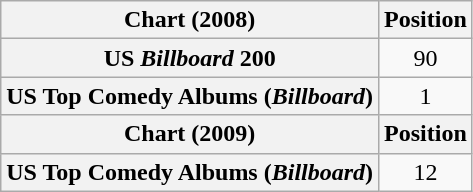<table class="wikitable plainrowheaders" style="text-align:center">
<tr>
<th scope="col">Chart (2008)</th>
<th scope="col">Position</th>
</tr>
<tr>
<th scope="row">US <em>Billboard</em> 200</th>
<td>90</td>
</tr>
<tr>
<th scope="row">US Top Comedy Albums (<em>Billboard</em>)</th>
<td>1</td>
</tr>
<tr>
<th scope="col">Chart (2009)</th>
<th scope="col">Position</th>
</tr>
<tr>
<th scope="row">US Top Comedy Albums (<em>Billboard</em>)</th>
<td>12</td>
</tr>
</table>
